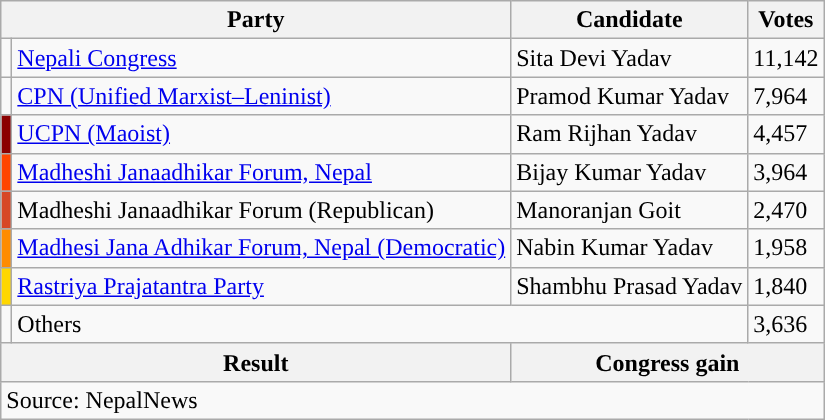<table class="wikitable">
<tr>
<th colspan="2">Party</th>
<th>Candidate</th>
<th>Votes</th>
</tr>
<tr>
<td style="background-color:"></td>
<td><a href='#'>Nepali Congress</a></td>
<td>Sita Devi Yadav</td>
<td>11,142</td>
</tr>
<tr>
<td style="background-color:"></td>
<td><a href='#'>CPN (Unified Marxist–Leninist)</a></td>
<td>Pramod Kumar Yadav</td>
<td>7,964</td>
</tr>
<tr>
<td style="background-color:darkred"></td>
<td><a href='#'>UCPN (Maoist)</a></td>
<td>Ram Rijhan Yadav</td>
<td>4,457</td>
</tr>
<tr>
<td style="background-color:orangered"></td>
<td><a href='#'>Madheshi Janaadhikar Forum, Nepal</a></td>
<td>Bijay Kumar Yadav</td>
<td>3,964</td>
</tr>
<tr>
<td style="background-color:#D74826"></td>
<td>Madheshi Janaadhikar Forum (Republican)</td>
<td>Manoranjan Goit</td>
<td>2,470</td>
</tr>
<tr>
<td style="background-color:darkorange"></td>
<td><a href='#'>Madhesi Jana Adhikar Forum, Nepal (Democratic)</a></td>
<td>Nabin Kumar Yadav</td>
<td>1,958</td>
</tr>
<tr>
<td style="background-color:gold"></td>
<td><a href='#'>Rastriya Prajatantra Party</a></td>
<td>Shambhu Prasad Yadav</td>
<td>1,840</td>
</tr>
<tr>
<td></td>
<td colspan="2">Others</td>
<td>3,636</td>
</tr>
<tr>
<th colspan="2">Result</th>
<th colspan="2">Congress gain</th>
</tr>
<tr>
<td colspan="4">Source: NepalNews</td>
</tr>
</table>
